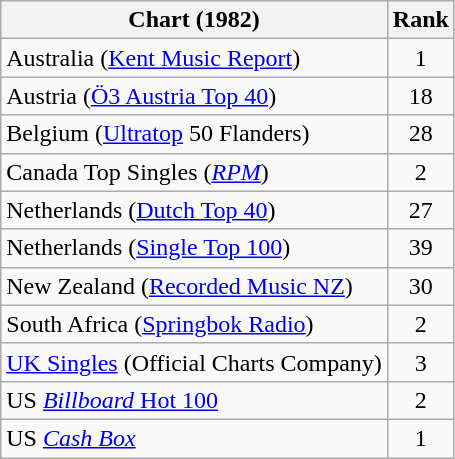<table class="wikitable sortable">
<tr>
<th>Chart (1982)</th>
<th>Rank</th>
</tr>
<tr>
<td>Australia (<a href='#'>Kent Music Report</a>)</td>
<td align="center">1</td>
</tr>
<tr>
<td>Austria (<a href='#'>Ö3 Austria Top 40</a>)</td>
<td align="center">18</td>
</tr>
<tr>
<td>Belgium (<a href='#'>Ultratop</a> 50 Flanders)</td>
<td align="center">28</td>
</tr>
<tr>
<td>Canada Top Singles (<em><a href='#'>RPM</a></em>)</td>
<td align="center">2</td>
</tr>
<tr>
<td>Netherlands (<a href='#'>Dutch Top 40</a>)</td>
<td align="center">27</td>
</tr>
<tr>
<td>Netherlands (<a href='#'>Single Top 100</a>)</td>
<td align="center">39</td>
</tr>
<tr>
<td>New Zealand (<a href='#'>Recorded Music NZ</a>)</td>
<td align="center">30</td>
</tr>
<tr>
<td>South Africa (<a href='#'>Springbok Radio</a>)</td>
<td align="center">2</td>
</tr>
<tr>
<td><a href='#'>UK Singles</a> (Official Charts Company)</td>
<td align="center">3</td>
</tr>
<tr>
<td>US <a href='#'><em>Billboard</em> Hot 100</a></td>
<td align="center">2</td>
</tr>
<tr>
<td>US <em><a href='#'>Cash Box</a></em></td>
<td align="center">1</td>
</tr>
</table>
